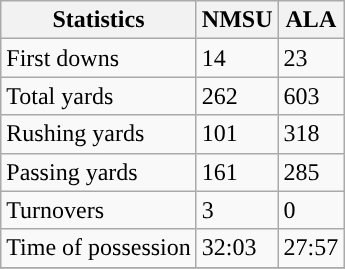<table class="wikitable">
<tr>
<th>Statistics</th>
<th>NMSU</th>
<th>ALA</th>
</tr>
<tr>
<td>First downs</td>
<td>14</td>
<td>23</td>
</tr>
<tr>
<td>Total yards</td>
<td>262</td>
<td>603</td>
</tr>
<tr>
<td>Rushing yards</td>
<td>101</td>
<td>318</td>
</tr>
<tr>
<td>Passing yards</td>
<td>161</td>
<td>285</td>
</tr>
<tr>
<td>Turnovers</td>
<td>3</td>
<td>0</td>
</tr>
<tr>
<td>Time of possession</td>
<td>32:03</td>
<td>27:57</td>
</tr>
<tr>
</tr>
</table>
